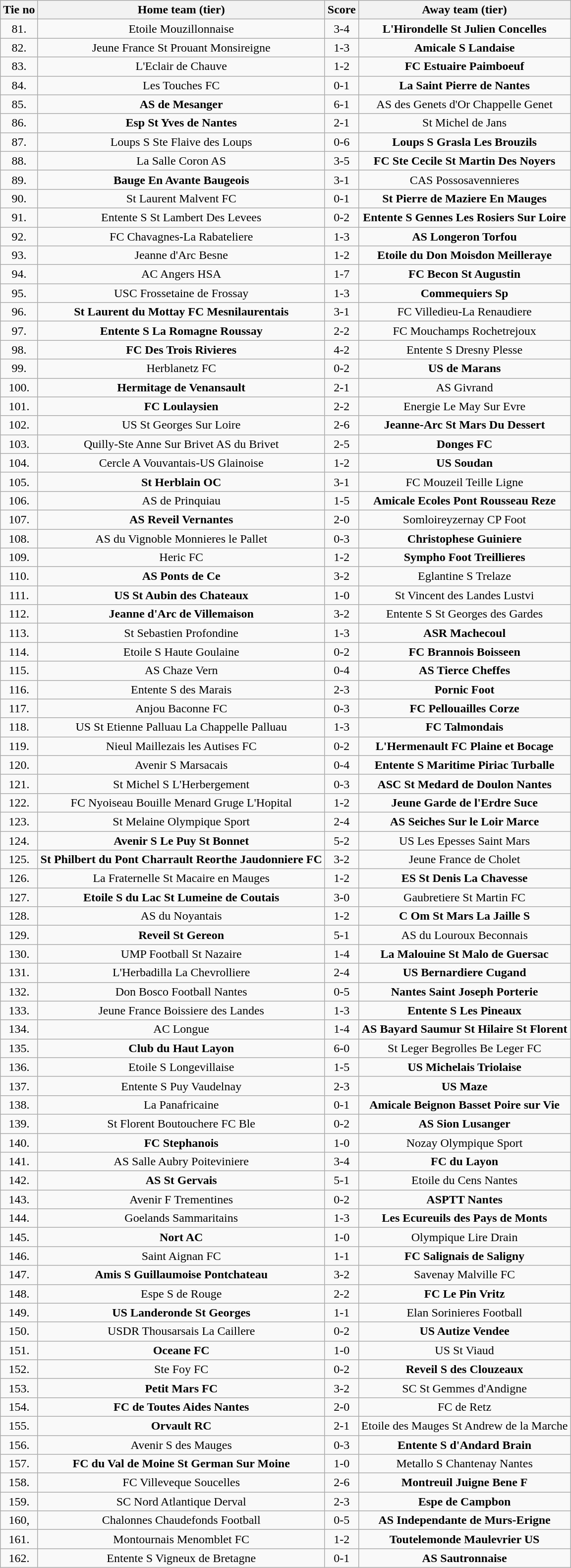<table class="wikitable" style="text-align: center">
<tr>
<th>Tie no</th>
<th>Home team (tier)</th>
<th>Score</th>
<th>Away team (tier)</th>
</tr>
<tr>
<td>81.</td>
<td>Etoile Mouzillonnaise</td>
<td>3-4</td>
<td><strong>L'Hirondelle St Julien Concelles</strong></td>
</tr>
<tr>
<td>82.</td>
<td>Jeune France St Prouant Monsireigne</td>
<td>1-3</td>
<td><strong>Amicale S Landaise</strong></td>
</tr>
<tr>
<td>83.</td>
<td>L'Eclair de Chauve</td>
<td>1-2</td>
<td><strong>FC Estuaire Paimboeuf</strong></td>
</tr>
<tr>
<td>84.</td>
<td>Les Touches FC</td>
<td>0-1</td>
<td><strong>La Saint Pierre de Nantes</strong></td>
</tr>
<tr>
<td>85.</td>
<td><strong>AS de Mesanger</strong></td>
<td>6-1</td>
<td>AS des Genets d'Or Chappelle Genet</td>
</tr>
<tr>
<td>86.</td>
<td><strong>Esp St Yves de Nantes</strong></td>
<td>2-1</td>
<td>St Michel de Jans</td>
</tr>
<tr>
<td>87.</td>
<td>Loups S Ste Flaive des Loups</td>
<td>0-6</td>
<td><strong>Loups S Grasla Les Brouzils</strong></td>
</tr>
<tr>
<td>88.</td>
<td>La Salle Coron AS</td>
<td>3-5</td>
<td><strong>FC Ste Cecile St Martin Des Noyers</strong></td>
</tr>
<tr>
<td>89.</td>
<td><strong>Bauge En Avante Baugeois</strong></td>
<td>3-1</td>
<td>CAS Possosavennieres</td>
</tr>
<tr>
<td>90.</td>
<td>St Laurent Malvent FC</td>
<td>0-1</td>
<td><strong>St Pierre de Maziere En Mauges</strong></td>
</tr>
<tr>
<td>91.</td>
<td>Entente S St Lambert Des Levees</td>
<td>0-2 </td>
<td><strong>Entente S Gennes Les Rosiers Sur Loire</strong></td>
</tr>
<tr>
<td>92.</td>
<td>FC Chavagnes-La Rabateliere</td>
<td>1-3</td>
<td><strong>AS Longeron Torfou</strong></td>
</tr>
<tr>
<td>93.</td>
<td>Jeanne d'Arc Besne</td>
<td>1-2 </td>
<td><strong>Etoile du Don Moisdon Meilleraye</strong></td>
</tr>
<tr>
<td>94.</td>
<td>AC Angers HSA</td>
<td>1-7</td>
<td><strong>FC Becon St Augustin</strong></td>
</tr>
<tr>
<td>95.</td>
<td>USC Frossetaine de Frossay</td>
<td>1-3</td>
<td><strong>Commequiers Sp</strong></td>
</tr>
<tr>
<td>96.</td>
<td><strong>St Laurent du Mottay FC Mesnilaurentais</strong></td>
<td>3-1</td>
<td>FC Villedieu-La Renaudiere</td>
</tr>
<tr>
<td>97.</td>
<td><strong>Entente S La Romagne Roussay</strong></td>
<td>2-2 </td>
<td>FC Mouchamps Rochetrejoux</td>
</tr>
<tr>
<td>98.</td>
<td><strong>FC Des Trois Rivieres</strong></td>
<td>4-2</td>
<td>Entente S Dresny Plesse</td>
</tr>
<tr>
<td>99.</td>
<td>Herblanetz FC</td>
<td>0-2</td>
<td><strong>US de Marans</strong></td>
</tr>
<tr>
<td>100.</td>
<td><strong>Hermitage de Venansault</strong></td>
<td>2-1</td>
<td>AS Givrand</td>
</tr>
<tr>
<td>101.</td>
<td><strong>FC Loulaysien</strong></td>
<td>2-2 </td>
<td>Energie Le May Sur Evre</td>
</tr>
<tr>
<td>102.</td>
<td>US St Georges Sur Loire</td>
<td>2-6</td>
<td><strong>Jeanne-Arc St Mars Du Dessert</strong></td>
</tr>
<tr>
<td>103.</td>
<td>Quilly-Ste Anne Sur Brivet AS du Brivet</td>
<td>2-5</td>
<td><strong>Donges FC</strong></td>
</tr>
<tr>
<td>104.</td>
<td>Cercle A Vouvantais-US Glainoise</td>
<td>1-2 </td>
<td><strong>US Soudan</strong></td>
</tr>
<tr>
<td>105.</td>
<td><strong>St Herblain OC</strong></td>
<td>3-1</td>
<td>FC Mouzeil Teille Ligne</td>
</tr>
<tr>
<td>106.</td>
<td>AS de Prinquiau</td>
<td>1-5</td>
<td><strong>Amicale Ecoles Pont Rousseau Reze</strong></td>
</tr>
<tr>
<td>107.</td>
<td><strong>AS Reveil Vernantes</strong></td>
<td>2-0</td>
<td>Somloireyzernay CP Foot</td>
</tr>
<tr>
<td>108.</td>
<td>AS du Vignoble Monnieres le Pallet</td>
<td>0-3</td>
<td><strong>Christophese Guiniere</strong></td>
</tr>
<tr>
<td>109.</td>
<td>Heric FC</td>
<td>1-2</td>
<td><strong>Sympho Foot Treillieres</strong></td>
</tr>
<tr>
<td>110.</td>
<td><strong>AS Ponts de Ce</strong></td>
<td>3-2</td>
<td>Eglantine S Trelaze</td>
</tr>
<tr>
<td>111.</td>
<td><strong>US St Aubin des Chateaux</strong></td>
<td>1-0</td>
<td>St Vincent des Landes Lustvi</td>
</tr>
<tr>
<td>112.</td>
<td><strong>Jeanne d'Arc de Villemaison</strong></td>
<td>3-2</td>
<td>Entente S St Georges des Gardes</td>
</tr>
<tr>
<td>113.</td>
<td>St Sebastien Profondine</td>
<td>1-3</td>
<td><strong>ASR Machecoul</strong></td>
</tr>
<tr>
<td>114.</td>
<td>Etoile S Haute Goulaine</td>
<td>0-2</td>
<td><strong>FC Brannois Boisseen</strong></td>
</tr>
<tr>
<td>115.</td>
<td>AS Chaze Vern</td>
<td>0-4</td>
<td><strong>AS Tierce Cheffes</strong></td>
</tr>
<tr>
<td>116.</td>
<td>Entente S des Marais</td>
<td>2-3</td>
<td><strong>Pornic Foot</strong></td>
</tr>
<tr>
<td>117.</td>
<td>Anjou Baconne FC</td>
<td>0-3</td>
<td><strong>FC Pellouailles Corze</strong></td>
</tr>
<tr>
<td>118.</td>
<td>US St Etienne Palluau La Chappelle Palluau</td>
<td>1-3</td>
<td><strong>FC Talmondais</strong></td>
</tr>
<tr>
<td>119.</td>
<td>Nieul Maillezais les Autises FC</td>
<td>0-2</td>
<td><strong>L'Hermenault FC Plaine et Bocage</strong></td>
</tr>
<tr>
<td>120.</td>
<td>Avenir S Marsacais</td>
<td>0-4</td>
<td><strong>Entente S Maritime Piriac Turballe</strong></td>
</tr>
<tr>
<td>121.</td>
<td>St Michel S L'Herbergement</td>
<td>0-3</td>
<td><strong>ASC St Medard de Doulon Nantes</strong></td>
</tr>
<tr>
<td>122.</td>
<td>FC Nyoiseau Bouille Menard Gruge L'Hopital</td>
<td>1-2</td>
<td><strong>Jeune Garde de l'Erdre Suce</strong></td>
</tr>
<tr>
<td>123.</td>
<td>St Melaine Olympique Sport</td>
<td>2-4</td>
<td><strong>AS Seiches Sur le Loir Marce</strong></td>
</tr>
<tr>
<td>124.</td>
<td><strong>Avenir S Le Puy St Bonnet</strong></td>
<td>5-2</td>
<td>US Les Epesses Saint Mars</td>
</tr>
<tr>
<td>125.</td>
<td><strong>St Philbert du Pont Charrault Reorthe Jaudonniere FC</strong></td>
<td>3-2 </td>
<td>Jeune France de Cholet</td>
</tr>
<tr>
<td>126.</td>
<td>La Fraternelle St Macaire en Mauges</td>
<td>1-2</td>
<td><strong>ES St Denis La Chavesse</strong></td>
</tr>
<tr>
<td>127.</td>
<td><strong>Etoile S du Lac St Lumeine de Coutais</strong></td>
<td>3-0</td>
<td>Gaubretiere St Martin FC</td>
</tr>
<tr>
<td>128.</td>
<td>AS du Noyantais</td>
<td>1-2 </td>
<td><strong>C Om St Mars La Jaille S</strong></td>
</tr>
<tr>
<td>129.</td>
<td><strong>Reveil St Gereon</strong></td>
<td>5-1</td>
<td>AS du Louroux Beconnais</td>
</tr>
<tr>
<td>130.</td>
<td>UMP Football St Nazaire</td>
<td>1-4</td>
<td><strong>La Malouine St Malo de Guersac</strong></td>
</tr>
<tr>
<td>131.</td>
<td>L'Herbadilla La Chevrolliere</td>
<td>2-4 </td>
<td><strong>US Bernardiere Cugand</strong></td>
</tr>
<tr>
<td>132.</td>
<td>Don Bosco Football Nantes</td>
<td>0-5</td>
<td><strong>Nantes Saint Joseph Porterie</strong></td>
</tr>
<tr>
<td>133.</td>
<td>Jeune France Boissiere des Landes</td>
<td>1-3</td>
<td><strong>Entente S Les Pineaux</strong></td>
</tr>
<tr>
<td>134.</td>
<td>AC Longue</td>
<td>1-4</td>
<td><strong>AS Bayard Saumur St Hilaire St Florent</strong></td>
</tr>
<tr>
<td>135.</td>
<td><strong>Club du Haut Layon</strong></td>
<td>6-0</td>
<td>St Leger Begrolles Be Leger FC</td>
</tr>
<tr>
<td>136.</td>
<td>Etoile S Longevillaise</td>
<td>1-5</td>
<td><strong>US Michelais Triolaise</strong></td>
</tr>
<tr>
<td>137.</td>
<td>Entente S Puy Vaudelnay</td>
<td>2-3</td>
<td><strong>US Maze</strong></td>
</tr>
<tr>
<td>138.</td>
<td>La Panafricaine</td>
<td>0-1</td>
<td><strong>Amicale Beignon Basset Poire sur Vie</strong></td>
</tr>
<tr>
<td>139.</td>
<td>St Florent Boutouchere FC Ble</td>
<td>0-2</td>
<td><strong>AS Sion Lusanger</strong></td>
</tr>
<tr>
<td>140.</td>
<td><strong>FC Stephanois</strong></td>
<td>1-0</td>
<td>Nozay Olympique Sport</td>
</tr>
<tr>
<td>141.</td>
<td>AS Salle Aubry Poiteviniere</td>
<td>3-4</td>
<td><strong>FC du Layon</strong></td>
</tr>
<tr>
<td>142.</td>
<td><strong>AS St Gervais</strong></td>
<td>5-1</td>
<td>Etoile du Cens Nantes</td>
</tr>
<tr>
<td>143.</td>
<td>Avenir F Trementines</td>
<td>0-2</td>
<td><strong>ASPTT Nantes</strong></td>
</tr>
<tr>
<td>144.</td>
<td>Goelands Sammaritains</td>
<td>1-3</td>
<td><strong>Les Ecureuils des Pays de Monts</strong></td>
</tr>
<tr>
<td>145.</td>
<td><strong>Nort AC</strong></td>
<td>1-0</td>
<td>Olympique Lire Drain</td>
</tr>
<tr>
<td>146.</td>
<td>Saint Aignan FC</td>
<td>1-1 </td>
<td><strong>FC Salignais de Saligny</strong></td>
</tr>
<tr>
<td>147.</td>
<td><strong>Amis S Guillaumoise Pontchateau</strong></td>
<td>3-2</td>
<td>Savenay Malville FC</td>
</tr>
<tr>
<td>148.</td>
<td>Espe S de Rouge</td>
<td>2-2 </td>
<td><strong>FC Le Pin Vritz</strong></td>
</tr>
<tr>
<td>149.</td>
<td><strong>US Landeronde St Georges</strong></td>
<td>1-1 </td>
<td>Elan Sorinieres Football</td>
</tr>
<tr>
<td>150.</td>
<td>USDR Thousarsais La Caillere</td>
<td>0-2</td>
<td><strong>US Autize Vendee</strong></td>
</tr>
<tr>
<td>151.</td>
<td><strong>Oceane FC</strong></td>
<td>1-0</td>
<td>US St Viaud</td>
</tr>
<tr>
<td>152.</td>
<td>Ste Foy FC</td>
<td>0-2</td>
<td><strong>Reveil S des Clouzeaux</strong></td>
</tr>
<tr>
<td>153.</td>
<td><strong>Petit Mars FC</strong></td>
<td>3-2</td>
<td>SC St Gemmes d'Andigne</td>
</tr>
<tr>
<td>154.</td>
<td><strong>FC de Toutes Aides Nantes</strong></td>
<td>2-0</td>
<td>FC de Retz</td>
</tr>
<tr>
<td>155.</td>
<td><strong>Orvault RC</strong></td>
<td>2-1</td>
<td>Etoile des Mauges St Andrew de la Marche</td>
</tr>
<tr>
<td>156.</td>
<td>Avenir S des Mauges</td>
<td>0-3</td>
<td><strong>Entente S d'Andard Brain</strong></td>
</tr>
<tr>
<td>157.</td>
<td><strong>FC du Val de Moine St German Sur Moine</strong></td>
<td>1-0</td>
<td>Metallo S Chantenay Nantes</td>
</tr>
<tr>
<td>158.</td>
<td>FC Villeveque Soucelles</td>
<td>2-6 </td>
<td><strong>Montreuil Juigne Bene F</strong></td>
</tr>
<tr>
<td>159.</td>
<td>SC Nord Atlantique Derval</td>
<td>2-3 </td>
<td><strong>Espe de Campbon</strong></td>
</tr>
<tr>
<td>160,</td>
<td>Chalonnes Chaudefonds Football</td>
<td>0-5</td>
<td><strong>AS Independante de Murs-Erigne</strong></td>
</tr>
<tr>
<td>161.</td>
<td>Montournais Menomblet FC</td>
<td>1-2</td>
<td><strong>Toutelemonde Maulevrier US</strong></td>
</tr>
<tr>
<td>162.</td>
<td>Entente S Vigneux de Bretagne</td>
<td>0-1</td>
<td><strong>AS Sautronnaise</strong></td>
</tr>
</table>
